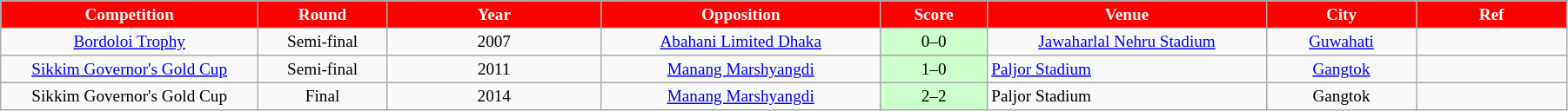<table class="wikitable" style="font-size:80%; width:95%; text-align:center">
<tr>
<th width="12%" style="background:Red; color:white; text-align:center;">Competition</th>
<th width="6%" style="background:Red; color:white; text-align:center;">Round</th>
<th width="10%" style="background:Red; color:white; text-align:center;">Year</th>
<th width="13%" style="background:Red; color:white; text-align:center;">Opposition</th>
<th width="5%" style="background:Red; color:white; text-align:center;">Score</th>
<th width="13%" style="background:Red; color:white; text-align:center;">Venue</th>
<th width="7%" style="background:Red; color:white; text-align:center;">City</th>
<th width="7%" style="background:Red; color:white; text-align:center;">Ref</th>
</tr>
<tr>
<td><a href='#'>Bordoloi Trophy</a></td>
<td>Semi-final</td>
<td>2007<br><td> <a href='#'>Abahani Limited Dhaka</a></td>
<td style="text-align:center; background:#CCFFCC;">0–0<br></td>
<td><a href='#'>Jawaharlal Nehru Stadium</a></td>
<td><a href='#'>Guwahati</a></td>
<td></td>
</tr>
<tr>
<td><a href='#'>Sikkim Governor's Gold Cup</a></td>
<td>Semi-final</td>
<td>2011<br><td> <a href='#'>Manang Marshyangdi</a></td>
<td style="text-align:center; background:#CCFFCC;">1–0</td>
<td align=left><a href='#'>Paljor Stadium</a></td>
<td><a href='#'>Gangtok</a></td>
<td></td>
</tr>
<tr>
<td>Sikkim Governor's Gold Cup</td>
<td>Final</td>
<td>2014<br><td> <a href='#'>Manang Marshyangdi</a></td>
<td style="text-align:center; background:#CCFFCC;">2–2<br></td>
<td align=left>Paljor Stadium</td>
<td>Gangtok</td>
<td></td>
</tr>
</table>
